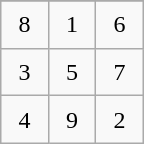<table class="wikitable" style="margin-left:auto;margin-right:auto;text-align:center;width:6em;height:6em;table-layout:fixed;">
<tr>
</tr>
<tr>
<td>8</td>
<td>1</td>
<td>6</td>
</tr>
<tr>
<td>3</td>
<td>5</td>
<td>7</td>
</tr>
<tr>
<td>4</td>
<td>9</td>
<td>2</td>
</tr>
</table>
